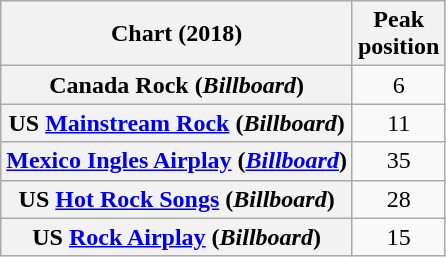<table class="wikitable sortable plainrowheaders" style="text-align:center">
<tr>
<th>Chart (2018)</th>
<th>Peak<br>position</th>
</tr>
<tr>
<th scope="row">Canada Rock (<em>Billboard</em>)</th>
<td>6</td>
</tr>
<tr>
<th scope="row">US <a href='#'>Mainstream Rock</a> (<em>Billboard</em>)</th>
<td>11</td>
</tr>
<tr>
<th scope="row"><a href='#'>Mexico Ingles Airplay</a> (<em><a href='#'>Billboard</a></em>)</th>
<td>35</td>
</tr>
<tr>
<th scope="row">US <a href='#'>Hot Rock Songs</a> (<em>Billboard</em>)</th>
<td>28</td>
</tr>
<tr>
<th scope="row">US <a href='#'>Rock Airplay</a> (<em>Billboard</em>)</th>
<td>15</td>
</tr>
</table>
